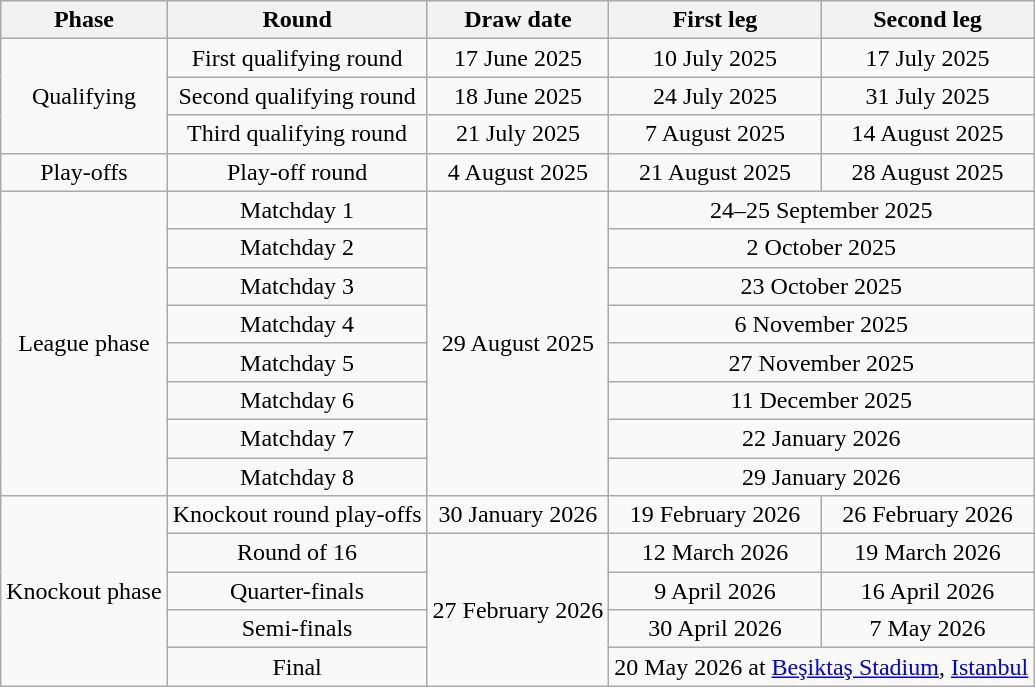<table class="wikitable" style="text-align:center">
<tr>
<th>Phase</th>
<th>Round</th>
<th>Draw date</th>
<th>First leg</th>
<th>Second leg</th>
</tr>
<tr>
<td rowspan="3">Qualifying</td>
<td>First qualifying round</td>
<td>17 June 2025</td>
<td>10 July 2025</td>
<td>17 July 2025</td>
</tr>
<tr>
<td>Second qualifying round</td>
<td>18 June 2025</td>
<td>24 July 2025</td>
<td>31 July 2025</td>
</tr>
<tr>
<td>Third qualifying round</td>
<td>21 July 2025</td>
<td>7 August 2025</td>
<td>14 August 2025</td>
</tr>
<tr>
<td>Play-offs</td>
<td>Play-off round</td>
<td>4 August 2025</td>
<td>21 August 2025</td>
<td>28 August 2025</td>
</tr>
<tr>
<td rowspan="8">League phase</td>
<td>Matchday 1</td>
<td rowspan="8">29 August 2025</td>
<td colspan="2">24–25 September 2025</td>
</tr>
<tr>
<td>Matchday 2</td>
<td colspan="2">2 October 2025</td>
</tr>
<tr>
<td>Matchday 3</td>
<td colspan="2">23 October 2025</td>
</tr>
<tr>
<td>Matchday 4</td>
<td colspan="2">6 November 2025</td>
</tr>
<tr>
<td>Matchday 5</td>
<td colspan="2">27 November 2025</td>
</tr>
<tr>
<td>Matchday 6</td>
<td colspan="2">11 December 2025</td>
</tr>
<tr>
<td>Matchday 7</td>
<td colspan="2">22 January 2026</td>
</tr>
<tr>
<td>Matchday 8</td>
<td colspan="2">29 January 2026</td>
</tr>
<tr>
<td rowspan="5">Knockout phase</td>
<td>Knockout round play-offs</td>
<td rowspan="1">30 January 2026</td>
<td>19 February 2026</td>
<td>26 February 2026</td>
</tr>
<tr>
<td>Round of 16</td>
<td rowspan="4">27 February 2026</td>
<td>12 March 2026</td>
<td>19 March 2026</td>
</tr>
<tr>
<td>Quarter-finals</td>
<td>9 April 2026</td>
<td>16 April 2026</td>
</tr>
<tr>
<td>Semi-finals</td>
<td>30 April 2026</td>
<td>7 May 2026</td>
</tr>
<tr>
<td>Final</td>
<td colspan="2">20 May 2026 at <a href='#'>Beşiktaş Stadium</a>, <a href='#'>Istanbul</a></td>
</tr>
</table>
